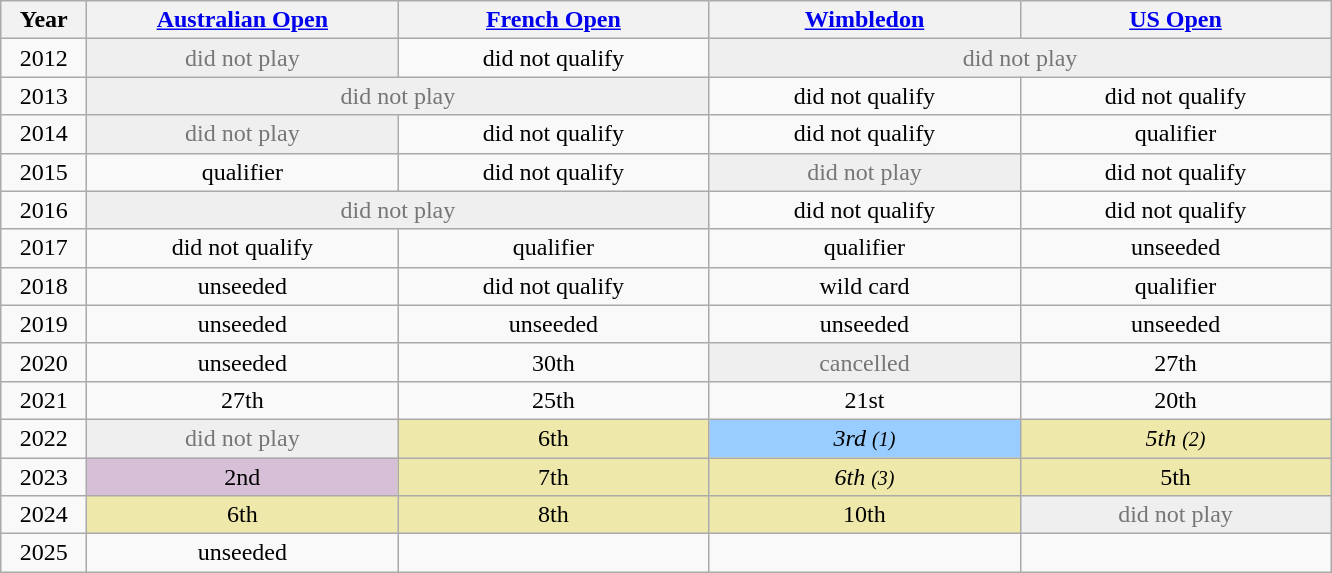<table class="wikitable" style="text-align:center">
<tr>
<th width="50">Year</th>
<th width="200"><a href='#'>Australian Open</a></th>
<th width="200"><a href='#'>French Open</a></th>
<th width="200"><a href='#'>Wimbledon</a></th>
<th width="200"><a href='#'>US Open</a></th>
</tr>
<tr>
<td>2012</td>
<td style=color:#767676 bgcolor=efefef>did not play</td>
<td>did not qualify</td>
<td colspan=2 style=color:#767676 bgcolor=efefef>did not play</td>
</tr>
<tr>
<td>2013</td>
<td colspan=2 style=color:#767676 bgcolor=efefef>did not play</td>
<td>did not qualify</td>
<td>did not qualify</td>
</tr>
<tr>
<td>2014</td>
<td style=color:#767676 bgcolor=efefef>did not play</td>
<td>did not qualify</td>
<td>did not qualify</td>
<td>qualifier</td>
</tr>
<tr>
<td>2015</td>
<td>qualifier</td>
<td>did not qualify</td>
<td style=color:#767676 bgcolor=efefef>did not play</td>
<td>did not qualify</td>
</tr>
<tr>
<td>2016</td>
<td colspan=2 style=color:#767676 bgcolor=efefef>did not play</td>
<td>did not qualify</td>
<td>did not qualify</td>
</tr>
<tr>
<td>2017</td>
<td>did not qualify</td>
<td>qualifier</td>
<td>qualifier</td>
<td>unseeded</td>
</tr>
<tr>
<td>2018</td>
<td>unseeded</td>
<td>did not qualify</td>
<td>wild card</td>
<td>qualifier</td>
</tr>
<tr>
<td>2019</td>
<td>unseeded</td>
<td>unseeded</td>
<td>unseeded</td>
<td>unseeded</td>
</tr>
<tr>
<td>2020</td>
<td>unseeded</td>
<td>30th</td>
<td style=color:#767676 bgcolor=efefef>cancelled</td>
<td>27th</td>
</tr>
<tr>
<td>2021</td>
<td>27th</td>
<td>25th</td>
<td>21st</td>
<td>20th</td>
</tr>
<tr>
<td>2022</td>
<td style=color:#767676 bgcolor=efefef>did not play</td>
<td bgcolor=eee8aa>6th</td>
<td bgcolor=#9cf><em>3rd <small>(1)</small></em></td>
<td bgcolor=eee8aa><em>5th <small>(2)</small></em></td>
</tr>
<tr>
<td>2023</td>
<td bgcolor=thistle>2nd</td>
<td bgcolor=eee8aa>7th</td>
<td bgcolor=eee8aa><em>6th <small>(3)</small></em></td>
<td bgcolor=eee8aa>5th</td>
</tr>
<tr>
<td>2024</td>
<td bgcolor=eee8aa>6th</td>
<td bgcolor=eee8aa>8th</td>
<td bgcolor=eee8aa>10th</td>
<td style=color:#767676 bgcolor=efefef>did not play</td>
</tr>
<tr>
<td>2025</td>
<td>unseeded</td>
<td></td>
<td></td>
<td></td>
</tr>
</table>
